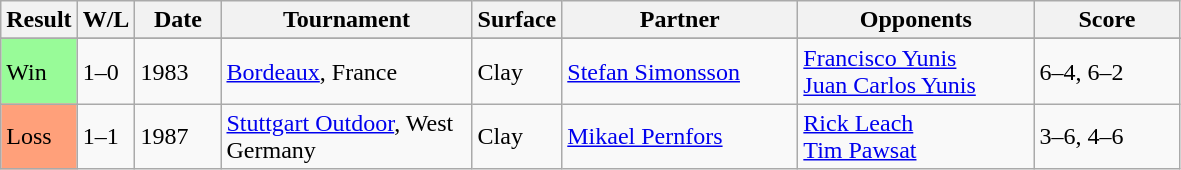<table class="sortable wikitable">
<tr>
<th style="width:40px">Result</th>
<th style="width:30px" class="unsortable">W/L</th>
<th style="width:50px">Date</th>
<th style="width:160px">Tournament</th>
<th style="width:50px">Surface</th>
<th style="width:150px">Partner</th>
<th style="width:150px">Opponents</th>
<th style="width:90px" class="unsortable">Score</th>
</tr>
<tr>
</tr>
<tr>
<td style="background:#98fb98;">Win</td>
<td>1–0</td>
<td>1983</td>
<td><a href='#'>Bordeaux</a>, France</td>
<td>Clay</td>
<td> <a href='#'>Stefan Simonsson</a></td>
<td> <a href='#'>Francisco Yunis</a> <br>  <a href='#'>Juan Carlos Yunis</a></td>
<td>6–4, 6–2</td>
</tr>
<tr>
<td style="background:#ffa07a;">Loss</td>
<td>1–1</td>
<td>1987</td>
<td><a href='#'>Stuttgart Outdoor</a>, West Germany</td>
<td>Clay</td>
<td> <a href='#'>Mikael Pernfors</a></td>
<td> <a href='#'>Rick Leach</a> <br>  <a href='#'>Tim Pawsat</a></td>
<td>3–6, 4–6</td>
</tr>
</table>
